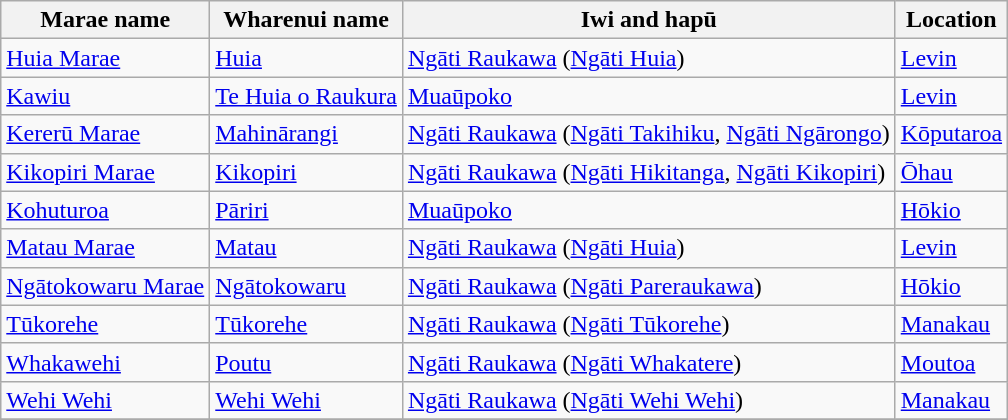<table class="wikitable sortable">
<tr>
<th>Marae name</th>
<th>Wharenui name</th>
<th>Iwi and hapū</th>
<th>Location</th>
</tr>
<tr>
<td><a href='#'>Huia Marae</a></td>
<td><a href='#'>Huia</a></td>
<td><a href='#'>Ngāti Raukawa</a> (<a href='#'>Ngāti Huia</a>)</td>
<td><a href='#'>Levin</a></td>
</tr>
<tr>
<td><a href='#'>Kawiu</a></td>
<td><a href='#'>Te Huia o Raukura</a></td>
<td><a href='#'>Muaūpoko</a></td>
<td><a href='#'>Levin</a></td>
</tr>
<tr>
<td><a href='#'>Kererū Marae</a></td>
<td><a href='#'>Mahinārangi</a></td>
<td><a href='#'>Ngāti Raukawa</a> (<a href='#'>Ngāti Takihiku</a>, <a href='#'>Ngāti Ngārongo</a>)</td>
<td><a href='#'>Kōputaroa</a></td>
</tr>
<tr>
<td><a href='#'>Kikopiri Marae</a></td>
<td><a href='#'>Kikopiri</a></td>
<td><a href='#'>Ngāti Raukawa</a> (<a href='#'>Ngāti Hikitanga</a>, <a href='#'>Ngāti Kikopiri</a>)</td>
<td><a href='#'>Ōhau</a></td>
</tr>
<tr>
<td><a href='#'>Kohuturoa</a></td>
<td><a href='#'>Pāriri</a></td>
<td><a href='#'>Muaūpoko</a></td>
<td><a href='#'>Hōkio</a></td>
</tr>
<tr>
<td><a href='#'>Matau Marae</a></td>
<td><a href='#'>Matau</a></td>
<td><a href='#'>Ngāti Raukawa</a> (<a href='#'>Ngāti Huia</a>)</td>
<td><a href='#'>Levin</a></td>
</tr>
<tr>
<td><a href='#'>Ngātokowaru Marae</a></td>
<td><a href='#'>Ngātokowaru</a></td>
<td><a href='#'>Ngāti Raukawa</a> (<a href='#'>Ngāti Pareraukawa</a>)</td>
<td><a href='#'>Hōkio</a></td>
</tr>
<tr>
<td><a href='#'>Tūkorehe</a></td>
<td><a href='#'>Tūkorehe</a></td>
<td><a href='#'>Ngāti Raukawa</a> (<a href='#'>Ngāti Tūkorehe</a>)</td>
<td><a href='#'>Manakau</a></td>
</tr>
<tr>
<td><a href='#'>Whakawehi</a></td>
<td><a href='#'>Poutu</a></td>
<td><a href='#'>Ngāti Raukawa</a> (<a href='#'>Ngāti Whakatere</a>)</td>
<td><a href='#'>Moutoa</a></td>
</tr>
<tr>
<td><a href='#'>Wehi Wehi</a></td>
<td><a href='#'>Wehi Wehi</a></td>
<td><a href='#'>Ngāti Raukawa</a> (<a href='#'>Ngāti Wehi Wehi</a>)</td>
<td><a href='#'>Manakau</a></td>
</tr>
<tr>
</tr>
</table>
